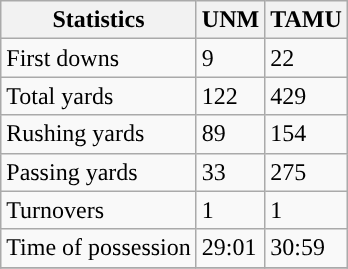<table class="wikitable" style="float: left;">
<tr>
<th>Statistics</th>
<th>UNM</th>
<th>TAMU</th>
</tr>
<tr>
<td>First downs</td>
<td>9</td>
<td>22</td>
</tr>
<tr>
<td>Total yards</td>
<td>122</td>
<td>429</td>
</tr>
<tr>
<td>Rushing yards</td>
<td>89</td>
<td>154</td>
</tr>
<tr>
<td>Passing yards</td>
<td>33</td>
<td>275</td>
</tr>
<tr>
<td>Turnovers</td>
<td>1</td>
<td>1</td>
</tr>
<tr>
<td>Time of possession</td>
<td>29:01</td>
<td>30:59</td>
</tr>
<tr>
</tr>
</table>
